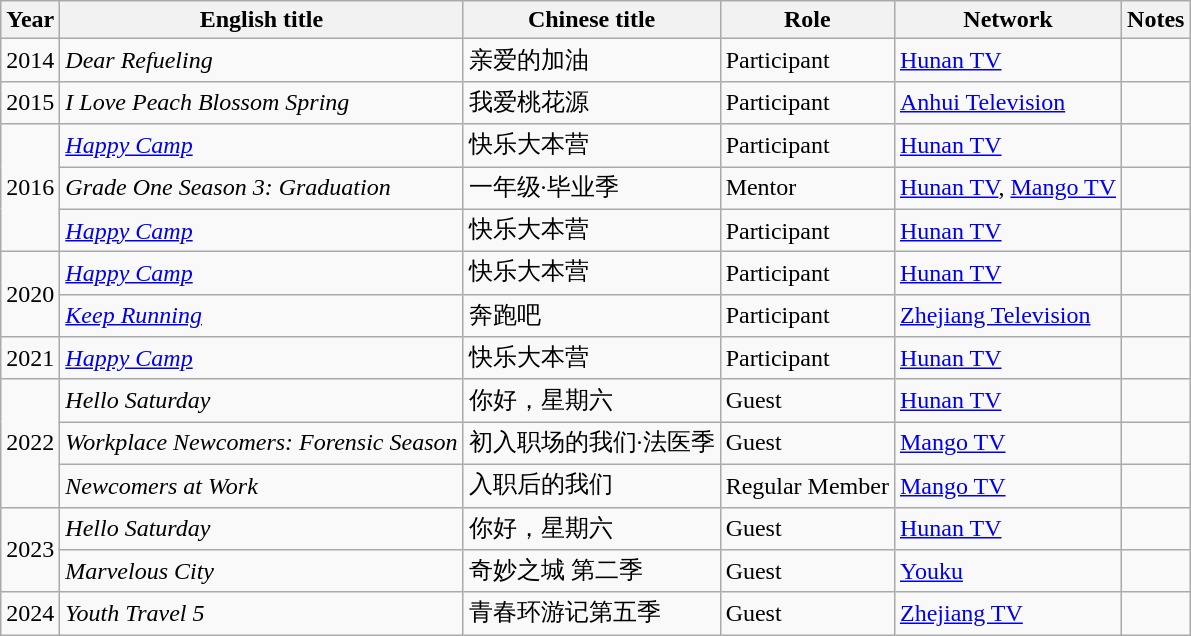<table class="wikitable">
<tr>
<th>Year</th>
<th>English title</th>
<th>Chinese title</th>
<th>Role</th>
<th>Network</th>
<th>Notes</th>
</tr>
<tr>
<td>2014</td>
<td><em>Dear Refueling</em></td>
<td>亲爱的加油</td>
<td>Participant</td>
<td><a href='#'>Hunan TV</a></td>
<td></td>
</tr>
<tr>
<td>2015</td>
<td><em>I Love Peach Blossom Spring</em></td>
<td>我爱桃花源</td>
<td>Participant</td>
<td><a href='#'>Anhui Television</a></td>
<td></td>
</tr>
<tr>
<td rowspan=3>2016</td>
<td><em><a href='#'>Happy Camp</a></em></td>
<td>快乐大本营</td>
<td>Participant</td>
<td><a href='#'>Hunan TV</a></td>
<td></td>
</tr>
<tr>
<td><em>Grade One Season 3: Graduation</em></td>
<td>一年级·毕业季</td>
<td>Mentor</td>
<td><a href='#'>Hunan TV</a>, <a href='#'>Mango TV</a></td>
<td><br>



</td>
</tr>
<tr>
<td><em><a href='#'>Happy Camp</a></em></td>
<td>快乐大本营</td>
<td>Participant</td>
<td><a href='#'>Hunan TV</a></td>
<td></td>
</tr>
<tr>
<td rowspan=2>2020</td>
<td><em><a href='#'>Happy Camp</a></em></td>
<td>快乐大本营</td>
<td>Participant</td>
<td><a href='#'>Hunan TV</a></td>
<td></td>
</tr>
<tr>
<td><em><a href='#'>Keep Running</a></em></td>
<td>奔跑吧</td>
<td>Participant</td>
<td><a href='#'>Zhejiang Television</a></td>
<td></td>
</tr>
<tr>
<td>2021</td>
<td><em><a href='#'>Happy Camp</a></em></td>
<td>快乐大本营</td>
<td>Participant</td>
<td><a href='#'>Hunan TV</a></td>
<td></td>
</tr>
<tr>
<td rowspan=3>2022</td>
<td><em>Hello Saturday</em></td>
<td>你好，星期六</td>
<td>Guest</td>
<td><a href='#'>Hunan TV</a></td>
<td><br></td>
</tr>
<tr>
<td><em>Workplace Newcomers: Forensic Season</em></td>
<td>初入职场的我们·法医季</td>
<td>Guest</td>
<td><a href='#'>Mango TV</a></td>
<td><br></td>
</tr>
<tr>
<td><em>Newcomers at Work</em></td>
<td>入职后的我们</td>
<td>Regular Member</td>
<td><a href='#'>Mango TV</a></td>
<td></td>
</tr>
<tr>
<td rowspan=2>2023</td>
<td><em>Hello Saturday</em></td>
<td>你好，星期六</td>
<td>Guest</td>
<td><a href='#'>Hunan TV</a></td>
<td></td>
</tr>
<tr>
<td><em>Marvelous City</em></td>
<td>奇妙之城 第二季</td>
<td>Guest</td>
<td><a href='#'>Youku</a></td>
<td><br></td>
</tr>
<tr>
<td>2024</td>
<td><em>Youth Travel 5</em></td>
<td>青春环游记第五季</td>
<td>Guest</td>
<td><a href='#'>Zhejiang TV</a></td>
<td></td>
</tr>
</table>
